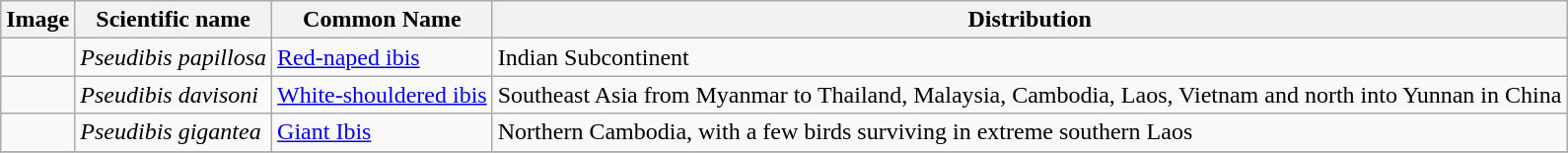<table class="wikitable">
<tr>
<th>Image</th>
<th>Scientific name</th>
<th>Common Name</th>
<th>Distribution</th>
</tr>
<tr>
<td></td>
<td><em>Pseudibis papillosa</em></td>
<td><a href='#'>Red-naped ibis</a></td>
<td>Indian Subcontinent</td>
</tr>
<tr>
<td></td>
<td><em>Pseudibis davisoni</em></td>
<td><a href='#'>White-shouldered ibis</a></td>
<td>Southeast Asia from Myanmar to Thailand, Malaysia, Cambodia, Laos, Vietnam and north into Yunnan in China</td>
</tr>
<tr>
<td></td>
<td><em>Pseudibis gigantea</em></td>
<td><a href='#'>Giant Ibis</a></td>
<td>Northern Cambodia, with a few birds surviving in extreme southern Laos</td>
</tr>
<tr>
</tr>
</table>
